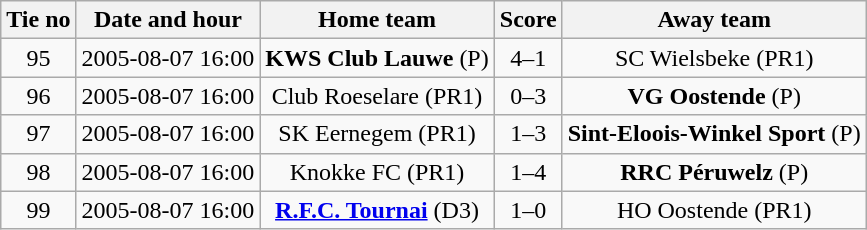<table class="wikitable" style="text-align: center">
<tr>
<th>Tie no</th>
<th>Date and hour</th>
<th>Home team</th>
<th>Score</th>
<th>Away team</th>
</tr>
<tr>
<td>95</td>
<td>2005-08-07 16:00</td>
<td><strong>KWS Club Lauwe</strong> (P)</td>
<td>4–1</td>
<td>SC Wielsbeke (PR1)</td>
</tr>
<tr>
<td>96</td>
<td>2005-08-07 16:00</td>
<td>Club Roeselare (PR1)</td>
<td>0–3</td>
<td><strong>VG Oostende</strong> (P)</td>
</tr>
<tr>
<td>97</td>
<td>2005-08-07 16:00</td>
<td>SK Eernegem (PR1)</td>
<td>1–3</td>
<td><strong>Sint-Eloois-Winkel Sport</strong> (P)</td>
</tr>
<tr>
<td>98</td>
<td>2005-08-07 16:00</td>
<td>Knokke FC (PR1)</td>
<td>1–4</td>
<td><strong>RRC Péruwelz</strong> (P)</td>
</tr>
<tr>
<td>99</td>
<td>2005-08-07 16:00</td>
<td><strong><a href='#'>R.F.C. Tournai</a></strong> (D3)</td>
<td>1–0</td>
<td>HO Oostende (PR1)</td>
</tr>
</table>
